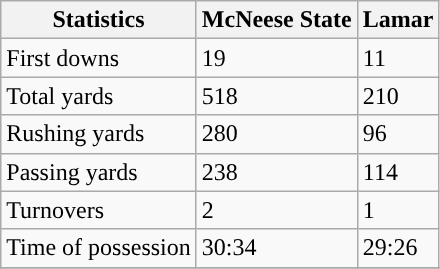<table class="wikitable">
<tr>
<th>Statistics</th>
<th>McNeese State</th>
<th>Lamar</th>
</tr>
<tr>
<td>First downs</td>
<td>19</td>
<td>11</td>
</tr>
<tr>
<td>Total yards</td>
<td>518</td>
<td>210</td>
</tr>
<tr>
<td>Rushing yards</td>
<td>280</td>
<td>96</td>
</tr>
<tr>
<td>Passing yards</td>
<td>238</td>
<td>114</td>
</tr>
<tr>
<td>Turnovers</td>
<td>2</td>
<td>1</td>
</tr>
<tr>
<td>Time of possession</td>
<td>30:34</td>
<td>29:26</td>
</tr>
<tr>
</tr>
</table>
